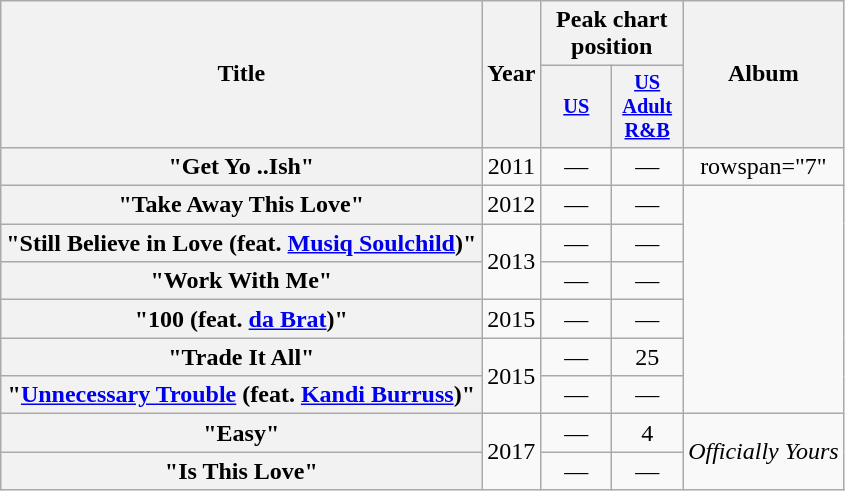<table class="wikitable plainrowheaders" style="text-align:center;">
<tr>
<th scope="col" rowspan="2">Title</th>
<th scope="col" rowspan="2">Year</th>
<th scope="col" colspan="2">Peak chart position</th>
<th scope="col" rowspan="2">Album</th>
</tr>
<tr>
<th scope="col" style="width:3em;font-size:85%;"><a href='#'>US</a><br></th>
<th scope="col" style="width:3em;font-size:85%;"><a href='#'>US <br>Adult R&B</a><br></th>
</tr>
<tr>
<th scope="row">"Get Yo ..Ish"</th>
<td>2011</td>
<td>—</td>
<td>—</td>
<td>rowspan="7" </td>
</tr>
<tr>
<th scope="row">"Take Away This Love"</th>
<td>2012</td>
<td>—</td>
<td>—</td>
</tr>
<tr>
<th scope="row">"Still Believe in Love (feat. <a href='#'>Musiq Soulchild</a>)"</th>
<td rowspan="2">2013</td>
<td>—</td>
<td>—</td>
</tr>
<tr>
<th scope="row">"Work With Me"</th>
<td>—</td>
<td>—</td>
</tr>
<tr>
<th scope="row">"100 (feat. <a href='#'>da Brat</a>)"</th>
<td>2015</td>
<td>—</td>
<td>—</td>
</tr>
<tr>
<th scope="row">"Trade It All"</th>
<td rowspan="2">2015</td>
<td>—</td>
<td>25</td>
</tr>
<tr>
<th scope="row">"<a href='#'>Unnecessary Trouble</a> (feat. <a href='#'>Kandi Burruss</a>)"</th>
<td>—</td>
<td>—</td>
</tr>
<tr>
<th scope="row">"Easy"</th>
<td rowspan="2">2017</td>
<td>—</td>
<td>4</td>
<td rowspan="2"><em>Officially Yours</em></td>
</tr>
<tr>
<th scope="row">"Is This Love"</th>
<td>—</td>
<td>—</td>
</tr>
</table>
